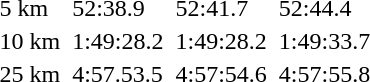<table>
<tr>
<td>5 km<br></td>
<td></td>
<td>52:38.9</td>
<td></td>
<td>52:41.7</td>
<td></td>
<td>52:44.4</td>
</tr>
<tr>
<td>10 km<br></td>
<td></td>
<td>1:49:28.2</td>
<td></td>
<td>1:49:28.2</td>
<td></td>
<td>1:49:33.7</td>
</tr>
<tr>
<td>25 km<br></td>
<td></td>
<td>4:57.53.5</td>
<td></td>
<td>4:57:54.6</td>
<td></td>
<td>4:57:55.8</td>
</tr>
</table>
